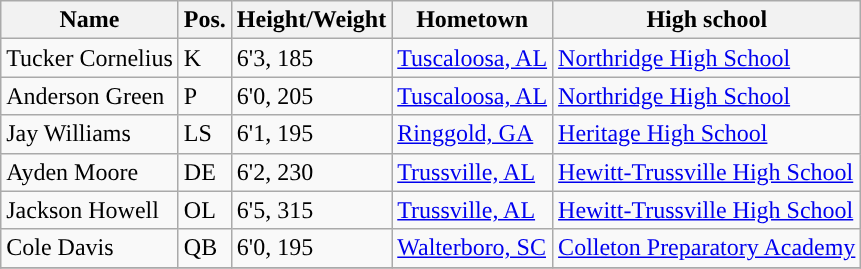<table class="wikitable sortable">
<tr>
<th style="text-align:center; ">Name</th>
<th style="text-align:center; ">Pos.</th>
<th style="text-align:center; ">Height/Weight</th>
<th style="text-align:center; ">Hometown</th>
<th style="text-align:center; ">High school</th>
</tr>
<tr>
<td>Tucker Cornelius</td>
<td>K</td>
<td>6'3, 185</td>
<td><a href='#'>Tuscaloosa, AL</a></td>
<td><a href='#'>Northridge High School</a></td>
</tr>
<tr>
<td>Anderson Green</td>
<td>P</td>
<td>6'0, 205</td>
<td><a href='#'>Tuscaloosa, AL</a></td>
<td><a href='#'>Northridge High School</a></td>
</tr>
<tr>
<td>Jay Williams</td>
<td>LS</td>
<td>6'1, 195</td>
<td><a href='#'>Ringgold, GA</a></td>
<td><a href='#'>Heritage High School</a></td>
</tr>
<tr>
<td>Ayden Moore</td>
<td>DE</td>
<td>6'2, 230</td>
<td><a href='#'>Trussville, AL</a></td>
<td><a href='#'>Hewitt-Trussville High School</a></td>
</tr>
<tr>
<td>Jackson Howell</td>
<td>OL</td>
<td>6'5, 315</td>
<td><a href='#'>Trussville, AL</a></td>
<td><a href='#'>Hewitt-Trussville High School</a></td>
</tr>
<tr>
<td>Cole Davis</td>
<td>QB</td>
<td>6'0, 195</td>
<td><a href='#'>Walterboro, SC</a></td>
<td><a href='#'>Colleton Preparatory Academy</a></td>
</tr>
<tr>
</tr>
</table>
